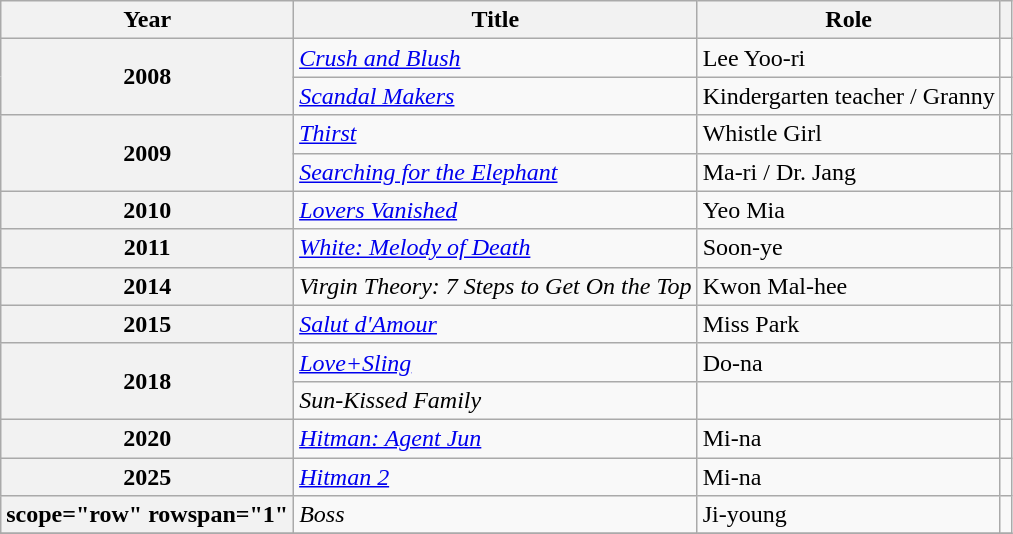<table class="wikitable plainrowheaders sortable">
<tr>
<th scope="col">Year</th>
<th scope="col">Title</th>
<th scope="col">Role</th>
<th scope="col" class="unsortable"></th>
</tr>
<tr>
<th scope="row" rowspan="2">2008</th>
<td><em><a href='#'>Crush and Blush</a></em></td>
<td>Lee Yoo-ri</td>
<td></td>
</tr>
<tr>
<td><em><a href='#'>Scandal Makers</a></em></td>
<td>Kindergarten teacher / Granny</td>
<td></td>
</tr>
<tr>
<th scope="row" rowspan="2">2009</th>
<td><em><a href='#'>Thirst</a></em></td>
<td>Whistle Girl</td>
<td></td>
</tr>
<tr>
<td><em><a href='#'>Searching for the Elephant</a></em></td>
<td>Ma-ri / Dr. Jang</td>
<td></td>
</tr>
<tr>
<th scope="row">2010</th>
<td><em><a href='#'>Lovers Vanished</a></em></td>
<td>Yeo Mia</td>
<td></td>
</tr>
<tr>
<th scope="row">2011</th>
<td><em><a href='#'>White: Melody of Death</a></em></td>
<td>Soon-ye</td>
<td></td>
</tr>
<tr>
<th scope="row">2014</th>
<td><em>Virgin Theory: 7 Steps to Get On the Top</em></td>
<td>Kwon Mal-hee</td>
<td></td>
</tr>
<tr>
<th scope="row">2015</th>
<td><em><a href='#'>Salut d'Amour</a></em></td>
<td>Miss Park</td>
<td></td>
</tr>
<tr>
<th scope="row" rowspan="2">2018</th>
<td><em><a href='#'>Love+Sling</a></em></td>
<td>Do-na</td>
<td></td>
</tr>
<tr>
<td><em>Sun-Kissed Family</em></td>
<td></td>
<td></td>
</tr>
<tr>
<th scope="row">2020</th>
<td><em><a href='#'>Hitman: Agent Jun</a></em></td>
<td>Mi-na</td>
<td></td>
</tr>
<tr>
<th scope="row">2025</th>
<td><em><a href='#'>Hitman 2</a></em></td>
<td>Mi-na</td>
<td style="text-align:center"></td>
</tr>
<tr>
<th>scope="row" rowspan="1" </th>
<td><em>Boss</em></td>
<td>Ji-young</td>
<td style="text-align:center"></td>
</tr>
<tr>
</tr>
</table>
